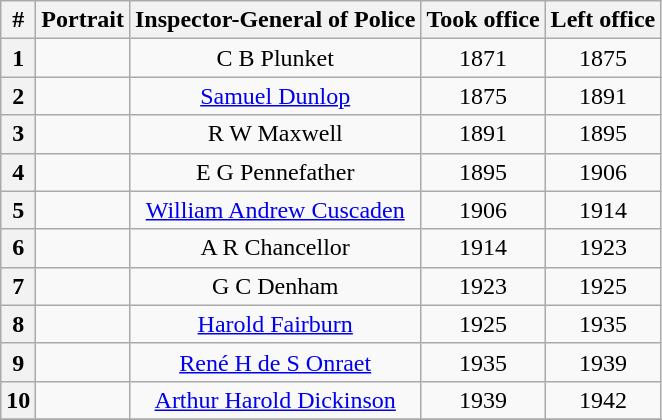<table class="wikitable" style="text-align:center">
<tr>
<th>#</th>
<th>Portrait</th>
<th>Inspector-General of Police</th>
<th>Took office</th>
<th>Left office</th>
</tr>
<tr>
<th>1</th>
<td></td>
<td>C B Plunket</td>
<td>1871</td>
<td>1875</td>
</tr>
<tr>
<th>2</th>
<td></td>
<td><a href='#'>Samuel Dunlop</a></td>
<td>1875</td>
<td>1891</td>
</tr>
<tr>
<th>3</th>
<td></td>
<td>R W Maxwell</td>
<td>1891</td>
<td>1895</td>
</tr>
<tr>
<th>4</th>
<td></td>
<td>E G Pennefather</td>
<td>1895</td>
<td>1906</td>
</tr>
<tr>
<th>5</th>
<td></td>
<td><a href='#'>William Andrew Cuscaden</a></td>
<td>1906</td>
<td>1914</td>
</tr>
<tr>
<th>6</th>
<td></td>
<td>A R Chancellor</td>
<td>1914</td>
<td>1923</td>
</tr>
<tr>
<th>7</th>
<td></td>
<td>G C Denham</td>
<td>1923</td>
<td>1925</td>
</tr>
<tr>
<th>8</th>
<td></td>
<td><a href='#'>Harold Fairburn</a></td>
<td>1925</td>
<td>1935</td>
</tr>
<tr>
<th>9</th>
<td></td>
<td><a href='#'>René H de S Onraet</a></td>
<td>1935</td>
<td>1939</td>
</tr>
<tr>
<th>10</th>
<td></td>
<td><a href='#'>Arthur Harold Dickinson</a></td>
<td>1939</td>
<td>1942</td>
</tr>
<tr>
</tr>
</table>
